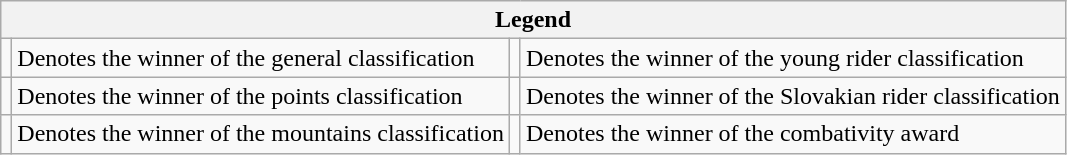<table class="wikitable">
<tr>
<th colspan="4">Legend</th>
</tr>
<tr>
<td></td>
<td>Denotes the winner of the general classification</td>
<td></td>
<td>Denotes the winner of the young rider classification</td>
</tr>
<tr>
<td></td>
<td>Denotes the winner of the points classification</td>
<td></td>
<td>Denotes the winner of the Slovakian rider classification</td>
</tr>
<tr>
<td></td>
<td>Denotes the winner of the mountains classification</td>
<td></td>
<td>Denotes the winner of the combativity award</td>
</tr>
</table>
